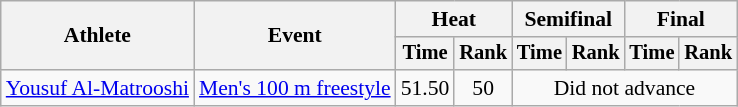<table class=wikitable style="font-size:90%">
<tr>
<th rowspan="2">Athlete</th>
<th rowspan="2">Event</th>
<th colspan="2">Heat</th>
<th colspan="2">Semifinal</th>
<th colspan="2">Final</th>
</tr>
<tr style="font-size:95%">
<th>Time</th>
<th>Rank</th>
<th>Time</th>
<th>Rank</th>
<th>Time</th>
<th>Rank</th>
</tr>
<tr align=center>
<td align=left><a href='#'>Yousuf Al-Matrooshi</a></td>
<td align=left><a href='#'>Men's 100 m freestyle</a></td>
<td>51.50</td>
<td>50</td>
<td colspan="4">Did not advance</td>
</tr>
</table>
